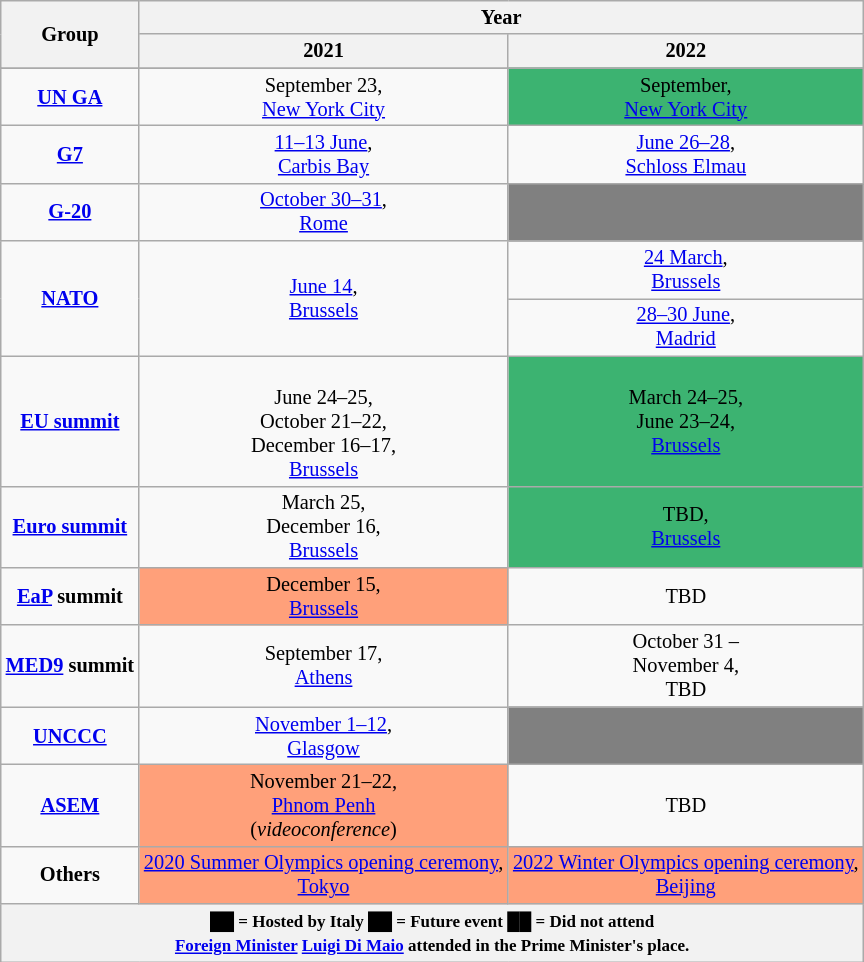<table class="wikitable" style="font-size:85%; text-align:center;">
<tr>
<th rowspan="2">Group</th>
<th colspan=2">Year</th>
</tr>
<tr>
<th>2021</th>
<th>2022</th>
</tr>
<tr>
</tr>
<tr>
<td><strong><a href='#'>UN GA</a></strong></td>
<td>September 23,<br> <a href='#'>New York City</a></td>
<td style="background:#3Cb371;">September,<br> <a href='#'>New York City</a></td>
</tr>
<tr>
<td><strong><a href='#'>G7</a></strong></td>
<td><a href='#'>11–13 June</a>,<br> <a href='#'>Carbis Bay</a></td>
<td><a href='#'>June 26–28</a>,<br> <a href='#'>Schloss Elmau</a></td>
</tr>
<tr>
<td><strong><a href='#'>G-20</a></strong></td>
<td><a href='#'>October 30–31</a>,<br> <a href='#'>Rome</a></td>
<td style="background:grey;"></td>
</tr>
<tr>
<td rowspan="2"><strong><a href='#'>NATO</a></strong></td>
<td rowspan="2"><a href='#'>June 14</a>,<br> <a href='#'>Brussels</a></td>
<td><a href='#'>24 March</a>,<br> <a href='#'>Brussels</a></td>
</tr>
<tr>
<td><a href='#'>28–30 June</a>,<br> <a href='#'>Madrid</a></td>
</tr>
<tr>
<td><strong><a href='#'>EU summit</a></strong></td>
<td><br>June 24–25,<br>October 21–22,<br>December 16–17,<br> <a href='#'>Brussels</a></td>
<td style="background:#3Cb371;">March 24–25,<br>June 23–24,<br> <a href='#'>Brussels</a></td>
</tr>
<tr>
<td><strong><a href='#'>Euro summit</a></strong></td>
<td>March 25,<br>December 16,<br> <a href='#'>Brussels</a></td>
<td style="background:#3Cb371;">TBD,<br> <a href='#'>Brussels</a></td>
</tr>
<tr>
<td><strong><a href='#'>EaP</a> summit</strong></td>
<td style="background:#ffa07a;">December 15,<br> <a href='#'>Brussels</a></td>
<td>TBD</td>
</tr>
<tr>
<td><strong><a href='#'>MED9</a> summit</strong></td>
<td>September 17,<br> <a href='#'>Athens</a></td>
<td>October 31 –<br>November 4,<br> TBD</td>
</tr>
<tr>
<td><strong><a href='#'>UNCCC</a></strong></td>
<td><a href='#'>November 1–12</a>,<br> <a href='#'>Glasgow</a></td>
<td style="background:grey;"></td>
</tr>
<tr>
<td><strong><a href='#'>ASEM</a></strong></td>
<td style="background:#ffa07a;">November 21–22,<br> <a href='#'>Phnom Penh</a><br>(<em>videoconference</em>)</td>
<td>TBD</td>
</tr>
<tr>
<td><strong>Others</strong></td>
<td style="background:#ffa07a;"><a href='#'>2020 Summer Olympics opening ceremony</a>,<br> <a href='#'>Tokyo</a></td>
<td style="background:#ffa07a;"><a href='#'>2022 Winter Olympics opening ceremony</a>,<br> <a href='#'>Beijing</a></td>
</tr>
<tr>
<th colspan="53"><small><span>██</span> = Hosted by Italy <span>██</span> = Future event <span>██</span> = Did not attend<br><a href='#'>Foreign Minister</a> <a href='#'>Luigi Di Maio</a> attended in the Prime Minister's place. </small></th>
</tr>
</table>
